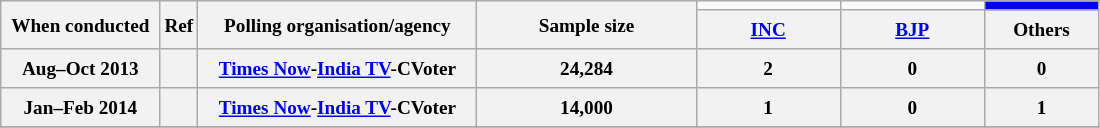<table class="wikitable" style="text-align:center;font-size:80%;line-height:20px;">
<tr>
<th class="wikitable" rowspan="2" width="100px">When conducted</th>
<th class="wikitable" rowspan="2" width="10px">Ref</th>
<th class="wikitable" rowspan="2" width="180px">Polling organisation/agency</th>
<th class="wikitable" rowspan="2" width="140px">Sample size</th>
<td bgcolor=></td>
<td bgcolor=></td>
<td style="background:blue;"></td>
</tr>
<tr>
<th class="wikitable" width="90px"><a href='#'>INC</a></th>
<th class="wikitable" width="90px"><a href='#'>BJP</a></th>
<th class="wikitable" width="70px">Others</th>
</tr>
<tr class="hintergrundfarbe2" style="text-align:center">
<th>Aug–Oct 2013</th>
<th></th>
<th><a href='#'>Times Now</a>-<a href='#'>India TV</a>-CVoter</th>
<th>24,284</th>
<th>2</th>
<th>0</th>
<th>0</th>
</tr>
<tr class="hintergrundfarbe2" style="text-align:center">
<th>Jan–Feb 2014</th>
<th></th>
<th><a href='#'>Times Now</a>-<a href='#'>India TV</a>-CVoter</th>
<th>14,000</th>
<th>1</th>
<th>0</th>
<th>1</th>
</tr>
<tr>
</tr>
</table>
